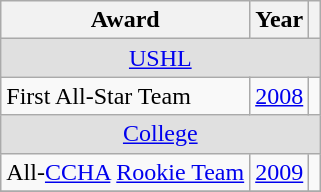<table class="wikitable">
<tr>
<th>Award</th>
<th>Year</th>
<th></th>
</tr>
<tr ALIGN="center" bgcolor="#e0e0e0">
<td colspan="3"><a href='#'>USHL</a></td>
</tr>
<tr>
<td>First All-Star Team</td>
<td><a href='#'>2008</a></td>
<td></td>
</tr>
<tr ALIGN="center" bgcolor="#e0e0e0">
<td colspan="3"><a href='#'>College</a></td>
</tr>
<tr>
<td>All-<a href='#'>CCHA</a> <a href='#'>Rookie Team</a></td>
<td><a href='#'>2009</a></td>
<td></td>
</tr>
<tr>
</tr>
</table>
